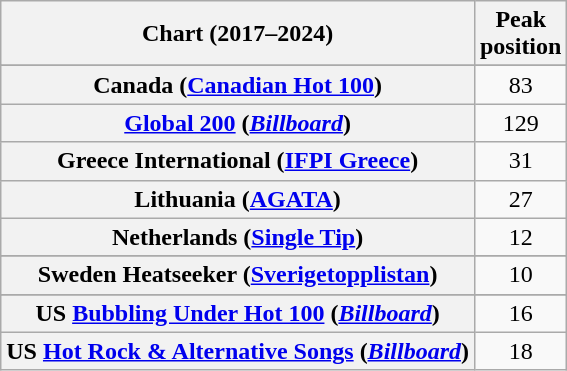<table class="wikitable sortable plainrowheaders" style="text-align:center">
<tr>
<th scope="col">Chart (2017–2024)</th>
<th scope="col">Peak<br>position</th>
</tr>
<tr>
</tr>
<tr>
</tr>
<tr>
<th scope="row">Canada (<a href='#'>Canadian Hot 100</a>)</th>
<td>83</td>
</tr>
<tr>
<th scope="row"><a href='#'>Global 200</a> (<em><a href='#'>Billboard</a></em>)</th>
<td>129</td>
</tr>
<tr>
<th scope="row">Greece International (<a href='#'>IFPI Greece</a>)</th>
<td>31</td>
</tr>
<tr>
<th scope="row">Lithuania (<a href='#'>AGATA</a>)</th>
<td>27</td>
</tr>
<tr>
<th scope="row">Netherlands (<a href='#'>Single Tip</a>)</th>
<td>12</td>
</tr>
<tr>
</tr>
<tr>
<th scope="row">Sweden Heatseeker (<a href='#'>Sverigetopplistan</a>)</th>
<td>10</td>
</tr>
<tr>
</tr>
<tr>
</tr>
<tr>
<th scope="row">US <a href='#'>Bubbling Under Hot 100</a> (<em><a href='#'>Billboard</a></em>)</th>
<td>16</td>
</tr>
<tr>
<th scope="row">US <a href='#'>Hot Rock & Alternative Songs</a> (<em><a href='#'>Billboard</a></em>)</th>
<td>18</td>
</tr>
</table>
